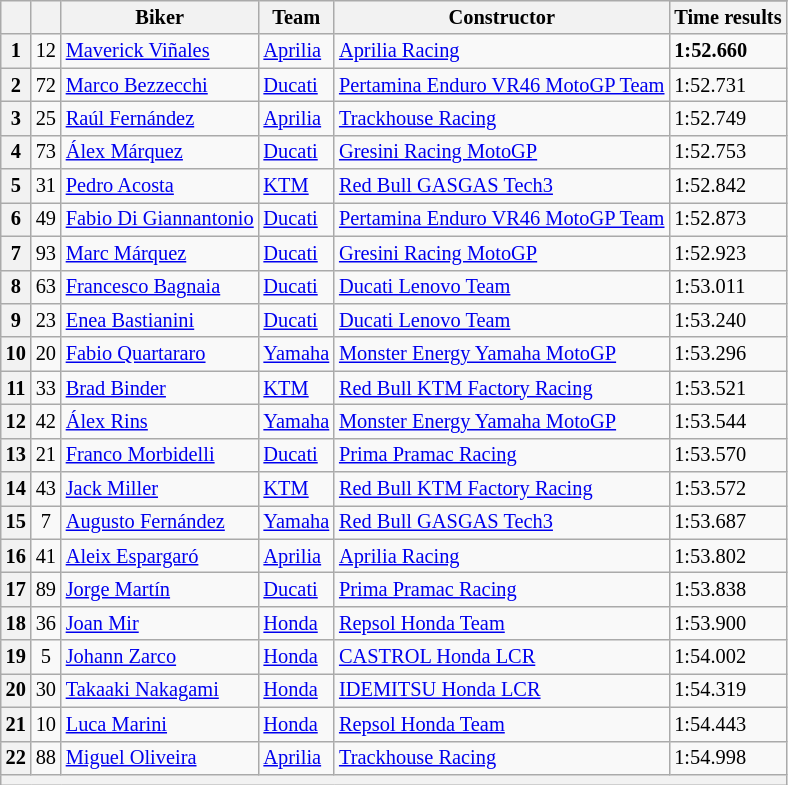<table class="wikitable sortable" style="font-size: 85%;">
<tr>
<th rowspan="2"></th>
<th rowspan="2"></th>
<th rowspan="2">Biker</th>
<th rowspan="2">Team</th>
<th rowspan="2">Constructor</th>
</tr>
<tr>
<th scope="col">Time results</th>
</tr>
<tr>
<th scope="row">1</th>
<td align="center">12</td>
<td> <a href='#'>Maverick Viñales</a></td>
<td><a href='#'>Aprilia</a></td>
<td><a href='#'>Aprilia Racing</a></td>
<td><strong>1:52.660</strong></td>
</tr>
<tr>
<th scope="row">2</th>
<td align="center">72</td>
<td> <a href='#'>Marco Bezzecchi</a></td>
<td><a href='#'>Ducati</a></td>
<td><a href='#'>Pertamina Enduro VR46 MotoGP Team</a></td>
<td>1:52.731</td>
</tr>
<tr>
<th scope="row">3</th>
<td align="center">25</td>
<td> <a href='#'>Raúl Fernández</a></td>
<td><a href='#'>Aprilia</a></td>
<td><a href='#'>Trackhouse Racing</a></td>
<td>1:52.749</td>
</tr>
<tr>
<th scope="row">4</th>
<td align="center">73</td>
<td> <a href='#'>Álex Márquez</a></td>
<td><a href='#'>Ducati</a></td>
<td><a href='#'>Gresini Racing MotoGP</a></td>
<td>1:52.753</td>
</tr>
<tr>
<th scope="row">5</th>
<td align="center">31</td>
<td> <a href='#'>Pedro Acosta</a></td>
<td><a href='#'>KTM</a></td>
<td><a href='#'>Red Bull GASGAS Tech3</a></td>
<td>1:52.842</td>
</tr>
<tr>
<th scope="row">6</th>
<td align="center">49</td>
<td> <a href='#'>Fabio Di Giannantonio</a></td>
<td><a href='#'>Ducati</a></td>
<td><a href='#'>Pertamina Enduro VR46 MotoGP Team</a></td>
<td>1:52.873</td>
</tr>
<tr>
<th scope="row">7</th>
<td align="center">93</td>
<td> <a href='#'>Marc Márquez</a></td>
<td><a href='#'>Ducati</a></td>
<td><a href='#'>Gresini Racing MotoGP</a></td>
<td>1:52.923</td>
</tr>
<tr>
<th scope="row">8</th>
<td align="center">63</td>
<td> <a href='#'>Francesco Bagnaia</a></td>
<td><a href='#'>Ducati</a></td>
<td><a href='#'>Ducati Lenovo Team</a></td>
<td>1:53.011</td>
</tr>
<tr>
<th scope="row">9</th>
<td align="center">23</td>
<td> <a href='#'>Enea Bastianini</a></td>
<td><a href='#'>Ducati</a></td>
<td><a href='#'>Ducati Lenovo Team</a></td>
<td>1:53.240</td>
</tr>
<tr>
<th scope="row">10</th>
<td align="center">20</td>
<td> <a href='#'>Fabio Quartararo</a></td>
<td><a href='#'>Yamaha</a></td>
<td><a href='#'>Monster Energy Yamaha MotoGP</a></td>
<td>1:53.296</td>
</tr>
<tr>
<th scope="row">11</th>
<td align="center">33</td>
<td> <a href='#'>Brad Binder</a></td>
<td><a href='#'>KTM</a></td>
<td><a href='#'>Red Bull KTM Factory Racing</a></td>
<td>1:53.521</td>
</tr>
<tr>
<th scope="row">12</th>
<td align="center">42</td>
<td> <a href='#'>Álex Rins</a></td>
<td><a href='#'>Yamaha</a></td>
<td><a href='#'>Monster Energy Yamaha MotoGP</a></td>
<td>1:53.544</td>
</tr>
<tr>
<th scope="row">13</th>
<td align="center">21</td>
<td> <a href='#'>Franco Morbidelli</a></td>
<td><a href='#'>Ducati</a></td>
<td><a href='#'>Prima Pramac Racing</a></td>
<td>1:53.570</td>
</tr>
<tr>
<th scope="row">14</th>
<td align="center">43</td>
<td> <a href='#'>Jack Miller</a></td>
<td><a href='#'>KTM</a></td>
<td><a href='#'>Red Bull KTM Factory Racing</a></td>
<td>1:53.572</td>
</tr>
<tr>
<th scope="row">15</th>
<td align="center">7</td>
<td> <a href='#'>Augusto Fernández</a></td>
<td><a href='#'>Yamaha</a></td>
<td><a href='#'>Red Bull GASGAS Tech3</a></td>
<td>1:53.687</td>
</tr>
<tr>
<th scope="row">16</th>
<td align="center">41</td>
<td> <a href='#'>Aleix Espargaró</a></td>
<td><a href='#'>Aprilia</a></td>
<td><a href='#'>Aprilia Racing</a></td>
<td>1:53.802</td>
</tr>
<tr>
<th scope="row">17</th>
<td align="center">89</td>
<td> <a href='#'>Jorge Martín</a></td>
<td><a href='#'>Ducati</a></td>
<td><a href='#'>Prima Pramac Racing</a></td>
<td>1:53.838</td>
</tr>
<tr>
<th scope="row">18</th>
<td align="center">36</td>
<td> <a href='#'>Joan Mir</a></td>
<td><a href='#'>Honda</a></td>
<td><a href='#'>Repsol Honda Team</a></td>
<td>1:53.900</td>
</tr>
<tr>
<th scope="row">19</th>
<td align="center">5</td>
<td> <a href='#'>Johann Zarco</a></td>
<td><a href='#'>Honda</a></td>
<td><a href='#'>CASTROL Honda LCR</a></td>
<td>1:54.002</td>
</tr>
<tr>
<th scope="row">20</th>
<td align="center">30</td>
<td> <a href='#'>Takaaki Nakagami</a></td>
<td><a href='#'>Honda</a></td>
<td><a href='#'>IDEMITSU Honda LCR</a></td>
<td>1:54.319</td>
</tr>
<tr>
<th scope="row">21</th>
<td align="center">10</td>
<td> <a href='#'>Luca Marini</a></td>
<td><a href='#'>Honda</a></td>
<td><a href='#'>Repsol Honda Team</a></td>
<td>1:54.443</td>
</tr>
<tr>
<th scope="row">22</th>
<td align="center">88</td>
<td> <a href='#'>Miguel Oliveira</a></td>
<td><a href='#'>Aprilia</a></td>
<td><a href='#'>Trackhouse Racing</a></td>
<td>1:54.998</td>
</tr>
<tr>
<th colspan="7"></th>
</tr>
</table>
